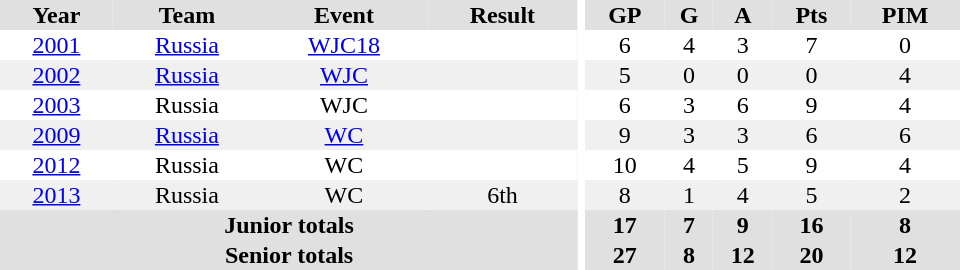<table border="0" cellpadding="1" cellspacing="0" ID="Table3" style="text-align:center; width:40em">
<tr ALIGN="center" bgcolor="#e0e0e0">
<th>Year</th>
<th>Team</th>
<th>Event</th>
<th>Result</th>
<th rowspan="99" bgcolor="#ffffff"></th>
<th>GP</th>
<th>G</th>
<th>A</th>
<th>Pts</th>
<th>PIM</th>
</tr>
<tr>
<td><a href='#'>2001</a></td>
<td><a href='#'>Russia</a></td>
<td><a href='#'>WJC18</a></td>
<td></td>
<td>6</td>
<td>4</td>
<td>3</td>
<td>7</td>
<td>0</td>
</tr>
<tr bgcolor="#f0f0f0">
<td><a href='#'>2002</a></td>
<td><a href='#'>Russia</a></td>
<td><a href='#'>WJC</a></td>
<td></td>
<td>5</td>
<td>0</td>
<td>0</td>
<td>0</td>
<td>4</td>
</tr>
<tr>
<td><a href='#'>2003</a></td>
<td>Russia</td>
<td>WJC</td>
<td></td>
<td>6</td>
<td>3</td>
<td>6</td>
<td>9</td>
<td>4</td>
</tr>
<tr bgcolor="#f0f0f0">
<td><a href='#'>2009</a></td>
<td><a href='#'>Russia</a></td>
<td><a href='#'>WC</a></td>
<td></td>
<td>9</td>
<td>3</td>
<td>3</td>
<td>6</td>
<td>6</td>
</tr>
<tr>
<td><a href='#'>2012</a></td>
<td>Russia</td>
<td>WC</td>
<td></td>
<td>10</td>
<td>4</td>
<td>5</td>
<td>9</td>
<td>4</td>
</tr>
<tr bgcolor="#f0f0f0">
<td><a href='#'>2013</a></td>
<td>Russia</td>
<td>WC</td>
<td>6th</td>
<td>8</td>
<td>1</td>
<td>4</td>
<td>5</td>
<td>2</td>
</tr>
<tr bgcolor="#e0e0e0">
<th colspan="4">Junior totals</th>
<th>17</th>
<th>7</th>
<th>9</th>
<th>16</th>
<th>8</th>
</tr>
<tr bgcolor="#e0e0e0">
<th colspan=4>Senior totals</th>
<th>27</th>
<th>8</th>
<th>12</th>
<th>20</th>
<th>12</th>
</tr>
</table>
